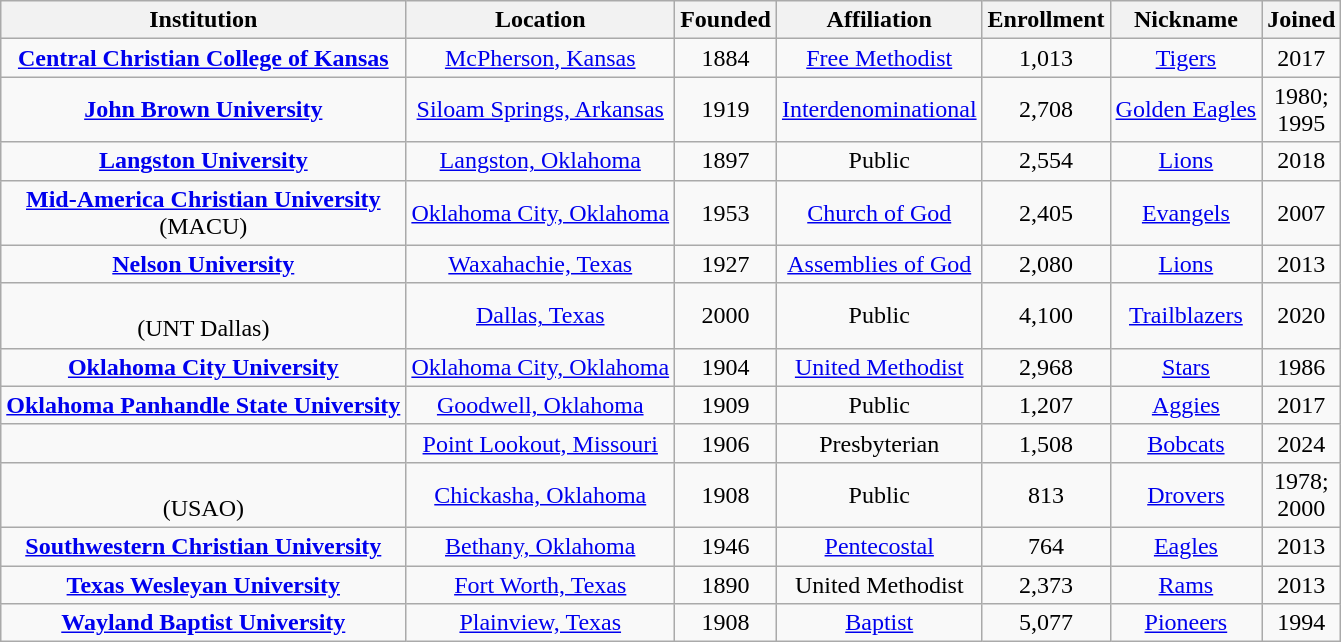<table class="wikitable sortable" style="text-align:center">
<tr>
<th>Institution</th>
<th>Location</th>
<th>Founded</th>
<th>Affiliation</th>
<th>Enrollment</th>
<th>Nickname</th>
<th>Joined</th>
</tr>
<tr>
<td><strong><a href='#'>Central Christian College of Kansas</a></strong></td>
<td><a href='#'>McPherson, Kansas</a></td>
<td>1884</td>
<td><a href='#'>Free Methodist</a></td>
<td>1,013</td>
<td><a href='#'>Tigers</a></td>
<td>2017</td>
</tr>
<tr>
<td><strong><a href='#'>John Brown University</a></strong></td>
<td><a href='#'>Siloam Springs, Arkansas</a></td>
<td>1919</td>
<td><a href='#'>Interdenominational</a></td>
<td>2,708</td>
<td><a href='#'>Golden Eagles</a></td>
<td>1980;<br>1995</td>
</tr>
<tr>
<td><strong><a href='#'>Langston University</a></strong></td>
<td><a href='#'>Langston, Oklahoma</a></td>
<td>1897</td>
<td>Public<br></td>
<td>2,554</td>
<td><a href='#'>Lions</a></td>
<td>2018</td>
</tr>
<tr>
<td><strong><a href='#'>Mid-America Christian University</a></strong><br>(MACU)</td>
<td><a href='#'>Oklahoma City, Oklahoma</a></td>
<td>1953</td>
<td><a href='#'>Church of God</a></td>
<td>2,405</td>
<td><a href='#'>Evangels</a></td>
<td>2007</td>
</tr>
<tr>
<td><strong><a href='#'>Nelson University</a></strong></td>
<td><a href='#'>Waxahachie, Texas</a></td>
<td>1927</td>
<td><a href='#'>Assemblies of God</a></td>
<td>2,080</td>
<td><a href='#'>Lions</a></td>
<td>2013</td>
</tr>
<tr>
<td><br>(UNT Dallas)</td>
<td><a href='#'>Dallas, Texas</a></td>
<td>2000</td>
<td>Public</td>
<td>4,100</td>
<td><a href='#'>Trailblazers</a></td>
<td>2020</td>
</tr>
<tr>
<td><strong><a href='#'>Oklahoma City University</a></strong></td>
<td><a href='#'>Oklahoma City, Oklahoma</a></td>
<td>1904</td>
<td><a href='#'>United Methodist</a></td>
<td>2,968</td>
<td><a href='#'>Stars</a></td>
<td>1986</td>
</tr>
<tr>
<td><strong><a href='#'>Oklahoma Panhandle State University</a></strong></td>
<td><a href='#'>Goodwell, Oklahoma</a></td>
<td>1909</td>
<td>Public</td>
<td>1,207</td>
<td><a href='#'>Aggies</a></td>
<td>2017</td>
</tr>
<tr>
<td></td>
<td><a href='#'>Point Lookout, Missouri</a></td>
<td>1906</td>
<td>Presbyterian<br></td>
<td>1,508</td>
<td><a href='#'>Bobcats</a></td>
<td>2024</td>
</tr>
<tr>
<td><br>(USAO)</td>
<td><a href='#'>Chickasha, Oklahoma</a></td>
<td>1908</td>
<td>Public</td>
<td>813</td>
<td><a href='#'>Drovers</a></td>
<td>1978;<br>2000</td>
</tr>
<tr>
<td><strong><a href='#'>Southwestern Christian University</a></strong></td>
<td><a href='#'>Bethany, Oklahoma</a></td>
<td>1946</td>
<td><a href='#'>Pentecostal</a></td>
<td>764</td>
<td><a href='#'>Eagles</a></td>
<td>2013</td>
</tr>
<tr>
<td><strong><a href='#'>Texas Wesleyan University</a></strong></td>
<td><a href='#'>Fort Worth, Texas</a></td>
<td>1890</td>
<td>United Methodist</td>
<td>2,373</td>
<td><a href='#'>Rams</a></td>
<td>2013</td>
</tr>
<tr>
<td><strong><a href='#'>Wayland Baptist University</a></strong></td>
<td><a href='#'>Plainview, Texas</a></td>
<td>1908</td>
<td><a href='#'>Baptist</a></td>
<td>5,077</td>
<td><a href='#'>Pioneers</a></td>
<td>1994</td>
</tr>
</table>
